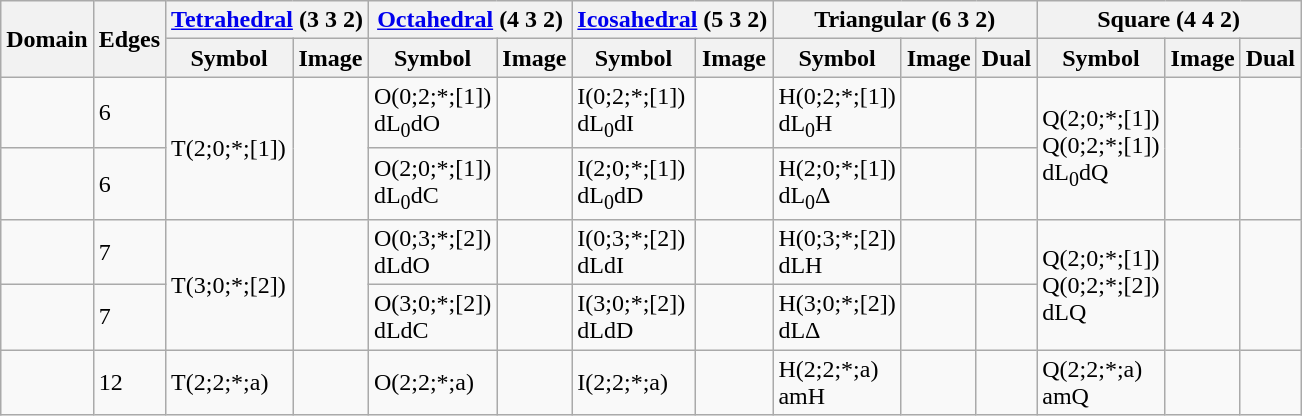<table class="wikitable sortable">
<tr>
<th rowspan=2>Domain</th>
<th rowspan=2>Edges</th>
<th colspan=2><a href='#'>Tetrahedral</a> (3 3 2)</th>
<th colspan=2><a href='#'>Octahedral</a> (4 3 2)</th>
<th colspan=2><a href='#'>Icosahedral</a> (5 3 2)</th>
<th colspan="3">Triangular (6 3 2)</th>
<th colspan="3">Square (4 4 2)</th>
</tr>
<tr>
<th>Symbol</th>
<th>Image</th>
<th>Symbol</th>
<th>Image</th>
<th>Symbol</th>
<th>Image</th>
<th>Symbol</th>
<th>Image</th>
<th>Dual</th>
<th>Symbol</th>
<th>Image</th>
<th>Dual</th>
</tr>
<tr>
<td></td>
<td>6</td>
<td rowspan=2>T(2;0;*;[1])</td>
<td rowspan=2></td>
<td>O(0;2;*;[1])<br>dL<sub>0</sub>dO</td>
<td></td>
<td>I(0;2;*;[1])<br>dL<sub>0</sub>dI</td>
<td></td>
<td>H(0;2;*;[1])<br>dL<sub>0</sub>H</td>
<td></td>
<td></td>
<td rowspan=2>Q(2;0;*;[1])<br>Q(0;2;*;[1])<br>dL<sub>0</sub>dQ</td>
<td rowspan=2></td>
<td rowspan="2"></td>
</tr>
<tr>
<td></td>
<td>6</td>
<td>O(2;0;*;[1])<br>dL<sub>0</sub>dC</td>
<td></td>
<td>I(2;0;*;[1])<br>dL<sub>0</sub>dD</td>
<td></td>
<td>H(2;0;*;[1])<br>dL<sub>0</sub>Δ</td>
<td></td>
<td></td>
</tr>
<tr>
<td></td>
<td>7</td>
<td rowspan=2>T(3;0;*;[2])</td>
<td rowspan=2></td>
<td>O(0;3;*;[2])<br>dLdO</td>
<td></td>
<td>I(0;3;*;[2])<br>dLdI</td>
<td></td>
<td>H(0;3;*;[2])<br>dLH</td>
<td></td>
<td></td>
<td rowspan=2>Q(2;0;*;[1])<br>Q(0;2;*;[2])<br>dLQ</td>
<td rowspan=2></td>
<td rowspan="2"></td>
</tr>
<tr>
<td></td>
<td>7</td>
<td>O(3;0;*;[2])<br>dLdC</td>
<td></td>
<td>I(3;0;*;[2])<br>dLdD</td>
<td></td>
<td>H(3;0;*;[2])<br>dLΔ</td>
<td></td>
<td></td>
</tr>
<tr>
<td></td>
<td>12</td>
<td>T(2;2;*;a)<br></td>
<td></td>
<td>O(2;2;*;a)<br></td>
<td></td>
<td>I(2;2;*;a)<br></td>
<td></td>
<td>H(2;2;*;a)<br>amH</td>
<td></td>
<td></td>
<td>Q(2;2;*;a)<br>amQ</td>
<td></td>
<td></td>
</tr>
</table>
